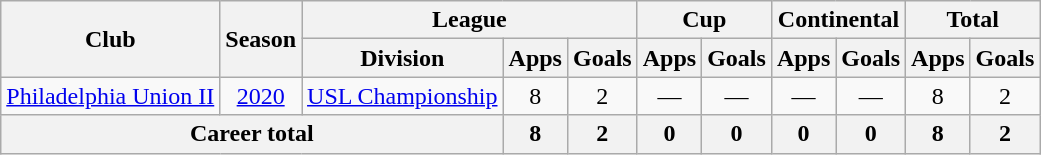<table class=wikitable style=text-align:center>
<tr>
<th rowspan=2>Club</th>
<th rowspan=2>Season</th>
<th colspan=3>League</th>
<th colspan=2>Cup</th>
<th colspan=2>Continental</th>
<th colspan=2>Total</th>
</tr>
<tr>
<th>Division</th>
<th>Apps</th>
<th>Goals</th>
<th>Apps</th>
<th>Goals</th>
<th>Apps</th>
<th>Goals</th>
<th>Apps</th>
<th>Goals</th>
</tr>
<tr>
<td rowspan=1><a href='#'>Philadelphia Union II</a></td>
<td><a href='#'>2020</a></td>
<td><a href='#'>USL Championship</a></td>
<td>8</td>
<td>2</td>
<td>—</td>
<td>—</td>
<td>—</td>
<td>—</td>
<td>8</td>
<td>2</td>
</tr>
<tr>
<th colspan=3>Career total</th>
<th>8</th>
<th>2</th>
<th>0</th>
<th>0</th>
<th>0</th>
<th>0</th>
<th>8</th>
<th>2</th>
</tr>
</table>
